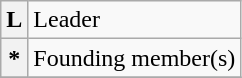<table class="wikitable">
<tr>
<th>L</th>
<td>Leader</td>
</tr>
<tr>
<th>*</th>
<td>Founding member(s)</td>
</tr>
<tr>
</tr>
</table>
